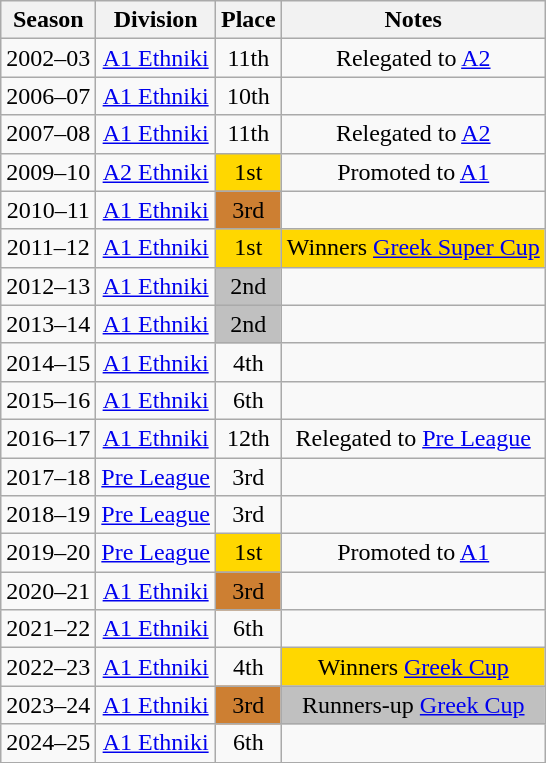<table class="wikitable" style="text-align:center">
<tr>
<th>Season</th>
<th>Division</th>
<th>Place</th>
<th>Notes</th>
</tr>
<tr>
<td>2002–03</td>
<td><a href='#'>A1 Ethniki</a></td>
<td>11th</td>
<td>Relegated to <a href='#'>A2</a></td>
</tr>
<tr>
<td>2006–07</td>
<td><a href='#'>A1 Ethniki</a></td>
<td>10th</td>
<td></td>
</tr>
<tr>
<td>2007–08</td>
<td><a href='#'>A1 Ethniki</a></td>
<td>11th</td>
<td>Relegated to <a href='#'>A2</a></td>
</tr>
<tr>
<td>2009–10</td>
<td><a href='#'>A2 Ethniki</a></td>
<td bgcolor= gold>1st</td>
<td>Promoted to <a href='#'>A1</a></td>
</tr>
<tr>
<td>2010–11</td>
<td><a href='#'>A1 Ethniki</a></td>
<td bgcolor="CD7F32">3rd</td>
<td></td>
</tr>
<tr>
<td>2011–12</td>
<td><a href='#'>A1 Ethniki</a></td>
<td bgcolor= gold>1st</td>
<td bgcolor= gold>Winners <a href='#'>Greek Super Cup</a></td>
</tr>
<tr>
<td>2012–13</td>
<td><a href='#'>A1 Ethniki</a></td>
<td bgcolor= silver>2nd</td>
<td></td>
</tr>
<tr>
<td>2013–14</td>
<td><a href='#'>A1 Ethniki</a></td>
<td bgcolor= silver>2nd</td>
<td></td>
</tr>
<tr>
<td>2014–15</td>
<td><a href='#'>A1 Ethniki</a></td>
<td>4th</td>
<td></td>
</tr>
<tr>
<td>2015–16</td>
<td><a href='#'>A1 Ethniki</a></td>
<td>6th</td>
<td></td>
</tr>
<tr>
<td>2016–17</td>
<td><a href='#'>A1 Ethniki</a></td>
<td>12th</td>
<td>Relegated to <a href='#'>Pre League</a></td>
</tr>
<tr>
<td>2017–18</td>
<td><a href='#'>Pre League</a></td>
<td>3rd</td>
<td></td>
</tr>
<tr>
<td>2018–19</td>
<td><a href='#'>Pre League</a></td>
<td>3rd</td>
<td></td>
</tr>
<tr>
<td>2019–20</td>
<td><a href='#'>Pre League</a></td>
<td bgcolor= gold>1st</td>
<td>Promoted to <a href='#'>A1</a></td>
</tr>
<tr>
<td>2020–21</td>
<td><a href='#'>A1 Ethniki</a></td>
<td bgcolor="CD7F32">3rd</td>
<td></td>
</tr>
<tr>
<td>2021–22</td>
<td><a href='#'>A1 Ethniki</a></td>
<td>6th</td>
<td></td>
</tr>
<tr>
<td>2022–23</td>
<td><a href='#'>A1 Ethniki</a></td>
<td>4th</td>
<td bgcolor= gold>Winners <a href='#'>Greek Cup</a></td>
</tr>
<tr>
<td>2023–24</td>
<td><a href='#'>A1 Ethniki</a></td>
<td bgcolor="CD7F32">3rd</td>
<td bgcolor=silver>Runners-up <a href='#'>Greek Cup</a></td>
</tr>
<tr>
<td>2024–25</td>
<td><a href='#'>A1 Ethniki</a></td>
<td bgcolor=>6th</td>
<td bgcolor=></td>
</tr>
<tr>
</tr>
</table>
